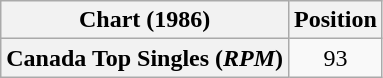<table class="wikitable plainrowheaders" style="text-align:center">
<tr>
<th scope="col">Chart (1986)</th>
<th scope="col">Position</th>
</tr>
<tr>
<th scope="row">Canada Top Singles (<em>RPM</em>)</th>
<td>93</td>
</tr>
</table>
